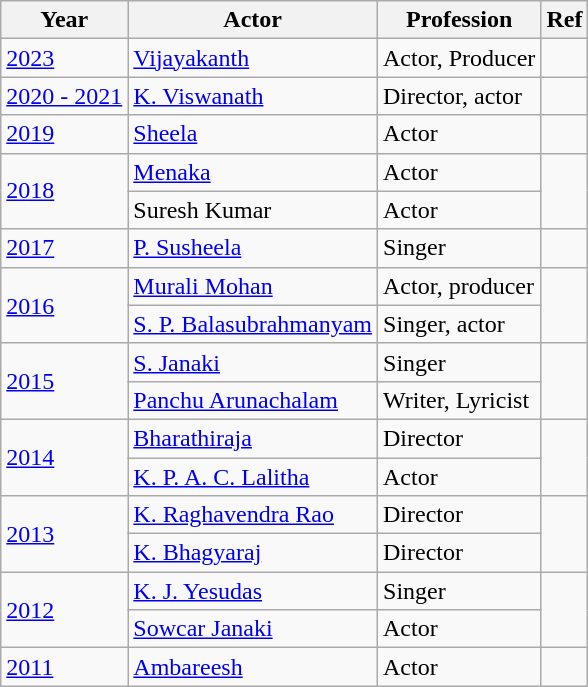<table class="wikitable">
<tr>
<th>Year</th>
<th>Actor</th>
<th>Profession</th>
<th>Ref</th>
</tr>
<tr>
<td><a href='#'>2023</a></td>
<td><a href='#'>Vijayakanth</a></td>
<td>Actor, Producer</td>
<td></td>
</tr>
<tr>
<td><a href='#'>2020 - 2021</a></td>
<td><a href='#'>K. Viswanath</a></td>
<td>Director, actor</td>
<td></td>
</tr>
<tr>
<td><a href='#'>2019</a></td>
<td><a href='#'>Sheela</a></td>
<td>Actor</td>
<td></td>
</tr>
<tr>
<td rowspan="2"><a href='#'>2018</a></td>
<td><a href='#'>Menaka</a></td>
<td>Actor</td>
<td rowspan="2"></td>
</tr>
<tr>
<td>Suresh Kumar</td>
<td>Actor</td>
</tr>
<tr>
<td><a href='#'>2017</a></td>
<td><a href='#'>P. Susheela</a></td>
<td>Singer</td>
<td></td>
</tr>
<tr>
<td rowspan="2"><a href='#'>2016</a></td>
<td><a href='#'>Murali Mohan</a></td>
<td>Actor, producer</td>
<td rowspan="2"></td>
</tr>
<tr>
<td><a href='#'>S. P. Balasubrahmanyam</a></td>
<td>Singer, actor</td>
</tr>
<tr>
<td rowspan="2"><a href='#'>2015</a></td>
<td><a href='#'>S. Janaki</a></td>
<td>Singer</td>
<td rowspan="2"></td>
</tr>
<tr>
<td><a href='#'>Panchu Arunachalam</a></td>
<td>Writer, Lyricist</td>
</tr>
<tr>
<td rowspan="2"><a href='#'>2014</a></td>
<td><a href='#'>Bharathiraja</a></td>
<td>Director</td>
<td rowspan="2"></td>
</tr>
<tr>
<td><a href='#'>K. P. A. C. Lalitha</a></td>
<td>Actor</td>
</tr>
<tr>
<td rowspan="2"><a href='#'>2013</a></td>
<td><a href='#'>K. Raghavendra Rao</a></td>
<td>Director</td>
<td rowspan="2"></td>
</tr>
<tr>
<td><a href='#'>K. Bhagyaraj</a></td>
<td>Director</td>
</tr>
<tr>
<td rowspan="2"><a href='#'>2012</a></td>
<td><a href='#'>K. J. Yesudas</a></td>
<td>Singer</td>
<td rowspan="2"></td>
</tr>
<tr>
<td><a href='#'>Sowcar Janaki</a></td>
<td>Actor</td>
</tr>
<tr>
<td><a href='#'>2011</a></td>
<td><a href='#'>Ambareesh</a></td>
<td>Actor</td>
<td></td>
</tr>
</table>
